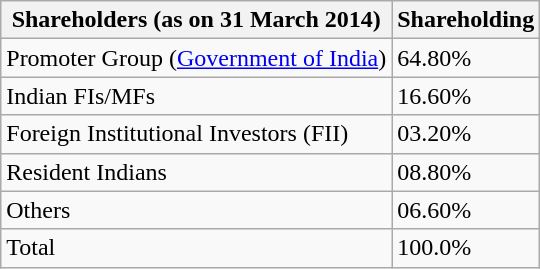<table class="wikitable">
<tr>
<th>Shareholders (as on 31 March 2014)</th>
<th>Shareholding</th>
</tr>
<tr>
<td>Promoter Group (<a href='#'>Government of India</a>)</td>
<td>64.80%</td>
</tr>
<tr>
<td>Indian FIs/MFs</td>
<td>16.60%</td>
</tr>
<tr>
<td>Foreign Institutional Investors (FII)</td>
<td>03.20%</td>
</tr>
<tr>
<td>Resident Indians</td>
<td>08.80%</td>
</tr>
<tr>
<td>Others</td>
<td>06.60%</td>
</tr>
<tr>
<td>Total</td>
<td>100.0%</td>
</tr>
</table>
